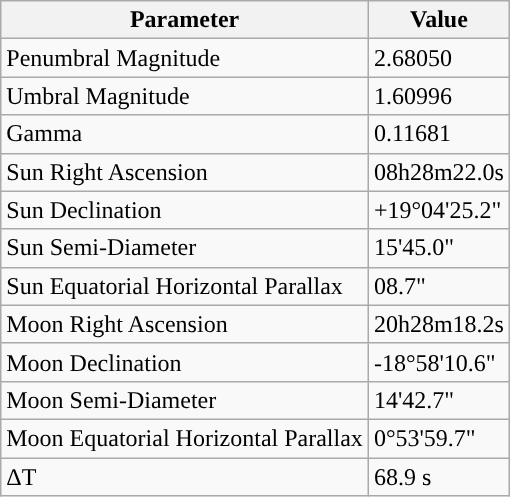<table class="wikitable">
<tr>
<th>Parameter</th>
<th>Value</th>
</tr>
<tr>
<td>Penumbral Magnitude</td>
<td>2.68050</td>
</tr>
<tr>
<td>Umbral Magnitude</td>
<td>1.60996</td>
</tr>
<tr>
<td>Gamma</td>
<td>0.11681</td>
</tr>
<tr>
<td>Sun Right Ascension</td>
<td>08h28m22.0s</td>
</tr>
<tr>
<td>Sun Declination</td>
<td>+19°04'25.2"</td>
</tr>
<tr>
<td>Sun Semi-Diameter</td>
<td>15'45.0"</td>
</tr>
<tr>
<td>Sun Equatorial Horizontal Parallax</td>
<td>08.7"</td>
</tr>
<tr>
<td>Moon Right Ascension</td>
<td>20h28m18.2s</td>
</tr>
<tr>
<td>Moon Declination</td>
<td>-18°58'10.6"</td>
</tr>
<tr>
<td>Moon Semi-Diameter</td>
<td>14'42.7"</td>
</tr>
<tr>
<td>Moon Equatorial Horizontal Parallax</td>
<td>0°53'59.7"</td>
</tr>
<tr>
<td>ΔT</td>
<td>68.9 s</td>
</tr>
</table>
